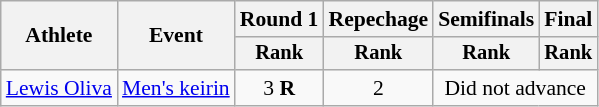<table class="wikitable" style="font-size:90%;">
<tr>
<th rowspan=2>Athlete</th>
<th rowspan=2>Event</th>
<th>Round 1</th>
<th>Repechage</th>
<th>Semifinals</th>
<th>Final</th>
</tr>
<tr style="font-size:95%">
<th>Rank</th>
<th>Rank</th>
<th>Rank</th>
<th>Rank</th>
</tr>
<tr align=center>
<td align=left><a href='#'>Lewis Oliva</a></td>
<td align=left><a href='#'>Men's keirin</a></td>
<td>3 <strong>R</strong></td>
<td>2</td>
<td colspan=2>Did not advance</td>
</tr>
</table>
